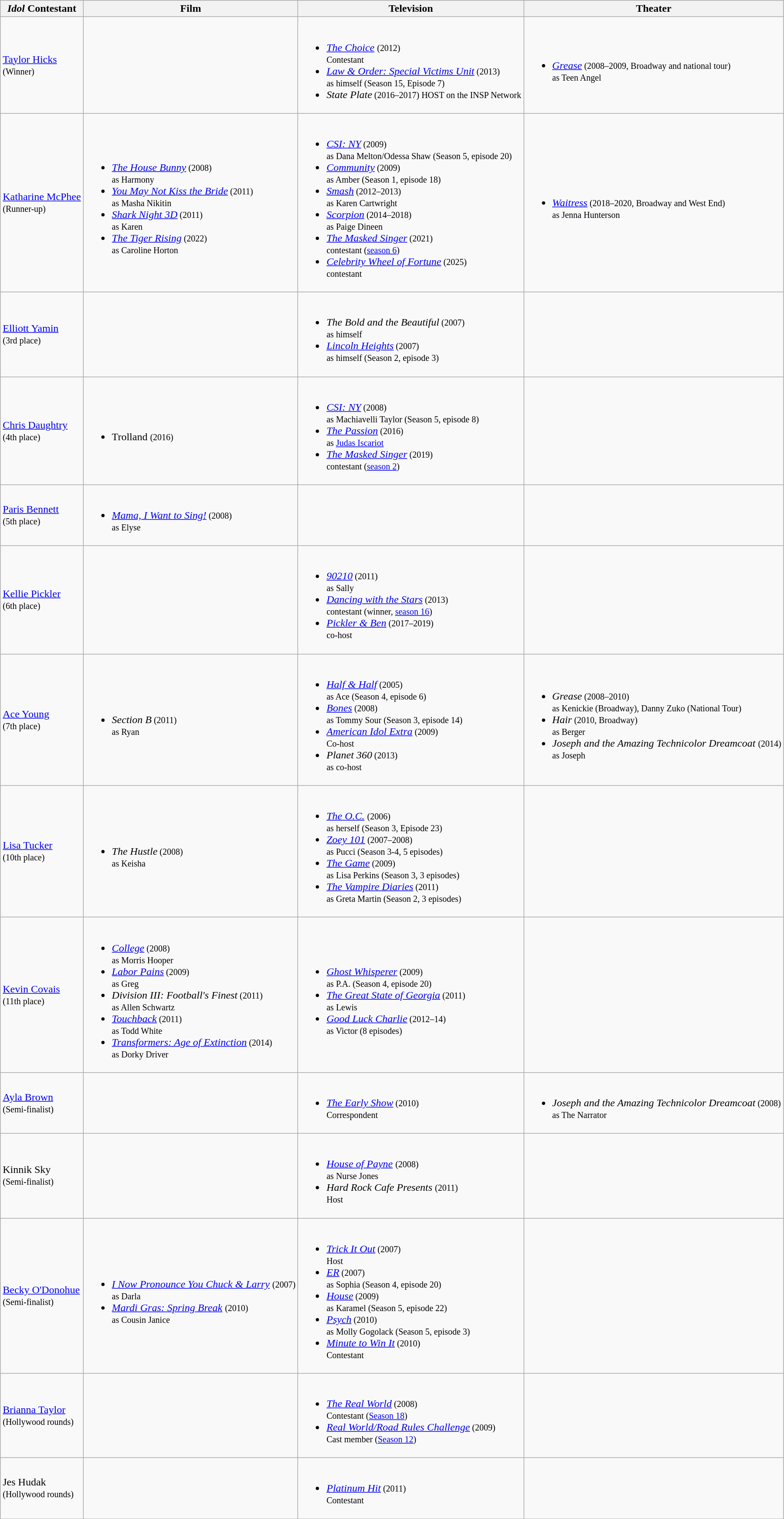<table class="wikitable">
<tr>
<th><em>Idol</em> Contestant</th>
<th>Film</th>
<th>Television</th>
<th>Theater</th>
</tr>
<tr>
<td><a href='#'>Taylor Hicks</a><br><small>(Winner)</small></td>
<td></td>
<td><br><ul><li><em><a href='#'>The Choice</a></em> <small>(2012)<br>Contestant</small></li><li><em><a href='#'>Law & Order: Special Victims Unit</a></em><small> (2013)<br>as himself (Season 15, Episode 7)</small></li><li><em>State Plate</em><small> (2016–2017) HOST on the INSP Network </small></li></ul></td>
<td><br><ul><li><em><a href='#'>Grease</a></em><small> (2008–2009, Broadway and national tour)<br> as Teen Angel</small></li></ul></td>
</tr>
<tr>
<td><a href='#'>Katharine McPhee</a><br><small>(Runner-up)</small></td>
<td><br><ul><li><em><a href='#'>The House Bunny</a></em><small> (2008)<br>as Harmony</small></li><li><em><a href='#'>You May Not Kiss the Bride</a></em><small> (2011)<br>as Masha Nikitin</small></li><li><em><a href='#'>Shark Night 3D</a></em><small> (2011)<br>as Karen</small></li><li><em><a href='#'>The Tiger Rising</a></em><small> (2022)<br>as Caroline Horton</small></li></ul></td>
<td><br><ul><li><em><a href='#'>CSI: NY</a></em><small> (2009)<br>as Dana Melton/Odessa Shaw (Season 5, episode 20)</small></li><li><em><a href='#'>Community</a></em><small> (2009)<br>as Amber (Season 1, episode 18)</small></li><li><em><a href='#'>Smash</a></em><small> (2012–2013)<br>as Karen Cartwright</small></li><li><em><a href='#'>Scorpion</a></em><small> (2014–2018)<br>as Paige Dineen</small></li><li><em><a href='#'>The Masked Singer</a></em><small> (2021)<br>contestant (<a href='#'>season 6</a>)</small></li><li><em><a href='#'>Celebrity Wheel of Fortune</a></em><small> (2025)<br>contestant</small></li></ul></td>
<td><br><ul><li><em><a href='#'>Waitress</a></em><small> (2018–2020, Broadway and West End)<br> as Jenna Hunterson</small></li></ul></td>
</tr>
<tr>
<td><a href='#'>Elliott Yamin</a><br><small>(3rd place)</small></td>
<td></td>
<td><br><ul><li><em>The Bold and the Beautiful</em><small> (2007)<br>as himself</small></li><li><em><a href='#'>Lincoln Heights</a></em><small> (2007)<br>as himself (Season 2, episode 3)</small></li></ul></td>
<td></td>
</tr>
<tr>
<td><a href='#'>Chris Daughtry</a><br><small>(4th place)</small></td>
<td><br><ul><li>Trolland <small>(2016)</small></li></ul></td>
<td><br><ul><li><em><a href='#'>CSI: NY</a></em><small> (2008)<br>as Machiavelli Taylor (Season 5, episode 8)</small></li><li><em><a href='#'>The Passion</a></em><small> (2016)<br>as <a href='#'>Judas Iscariot</a></small></li><li><em><a href='#'>The Masked Singer</a></em><small> (2019)<br>contestant (<a href='#'>season 2</a>)</small></li></ul></td>
<td></td>
</tr>
<tr>
<td><a href='#'>Paris Bennett</a><br><small>(5th place)</small></td>
<td><br><ul><li><em><a href='#'>Mama, I Want to Sing!</a></em><small> (2008)<br>as Elyse</small></li></ul></td>
<td></td>
<td></td>
</tr>
<tr>
<td><a href='#'>Kellie Pickler</a><br><small>(6th place)</small></td>
<td></td>
<td><br><ul><li><em><a href='#'>90210</a></em><small> (2011)<br>as Sally</small></li><li><em><a href='#'>Dancing with the Stars</a></em><small> (2013)<br>contestant (winner, <a href='#'>season 16</a>)</small></li><li><em><a href='#'>Pickler & Ben</a></em><small> (2017–2019)<br>co-host</small></li></ul></td>
<td></td>
</tr>
<tr>
<td><a href='#'>Ace Young</a><br><small>(7th place)</small></td>
<td><br><ul><li><em>Section B</em><small> (2011)<br>as Ryan</small></li></ul></td>
<td><br><ul><li><em><a href='#'>Half & Half</a></em><small> (2005)<br>as Ace (Season 4, episode 6)</small></li><li><em><a href='#'>Bones</a></em><small> (2008)<br>as Tommy Sour (Season 3, episode 14)</small></li><li><em><a href='#'>American Idol Extra</a></em><small> (2009)<br>Co-host</small></li><li><em>Planet 360</em><small> (2013)<br>as co-host</small></li></ul></td>
<td><br><ul><li><em>Grease</em><small> (2008–2010)<br>as Kenickie (Broadway), Danny Zuko (National Tour)</small></li><li><em>Hair</em><small> (2010, Broadway)<br>as Berger</small></li><li><em>Joseph and the Amazing Technicolor Dreamcoat</em> <small>(2014)<br>as Joseph</small></li></ul></td>
</tr>
<tr>
<td><a href='#'>Lisa Tucker</a><br><small>(10th place)</small></td>
<td><br><ul><li><em>The Hustle</em><small>  (2008)<br>as Keisha</small></li></ul></td>
<td><br><ul><li><em><a href='#'>The O.C.</a></em> <small> (2006)<br>as herself (Season 3, Episode 23)</small></li><li><em><a href='#'>Zoey 101</a></em><small> (2007–2008)<br>as Pucci (Season 3-4, 5 episodes)</small></li><li><em><a href='#'>The Game</a></em><small> (2009)<br>as Lisa Perkins (Season 3, 3 episodes)</small></li><li><em><a href='#'>The Vampire Diaries</a></em><small> (2011)<br>as Greta Martin (Season 2, 3 episodes)</small></li></ul></td>
<td></td>
</tr>
<tr>
<td><a href='#'>Kevin Covais</a><br><small>(11th place)</small></td>
<td><br><ul><li><em><a href='#'>College</a></em><small>  (2008)<br>as Morris Hooper</small></li><li><em><a href='#'>Labor Pains</a></em><small>  (2009)<br>as Greg</small></li><li><em>Division III: Football's Finest</em><small>  (2011)<br>as Allen Schwartz</small></li><li><em><a href='#'>Touchback</a></em><small>  (2011)<br>as Todd White</small></li><li><em><a href='#'>Transformers: Age of Extinction</a></em><small>  (2014)<br>as Dorky Driver</small></li></ul></td>
<td><br><ul><li><em><a href='#'>Ghost Whisperer</a></em><small>  (2009)<br>as P.A. (Season 4, episode 20)</small></li><li><em><a href='#'>The Great State of Georgia</a></em><small>  (2011)<br>as Lewis</small></li><li><em><a href='#'>Good Luck Charlie</a></em><small>  (2012–14)<br>as Victor (8 episodes)</small></li></ul></td>
<td></td>
</tr>
<tr>
<td><a href='#'>Ayla Brown</a><br><small>(Semi-finalist)</small></td>
<td></td>
<td><br><ul><li><em><a href='#'>The Early Show</a></em><small>  (2010)<br>Correspondent</small></li></ul></td>
<td><br><ul><li><em>Joseph and the Amazing Technicolor Dreamcoat</em><small>  (2008)<br>as The Narrator</small></li></ul></td>
</tr>
<tr>
<td>Kinnik Sky<br><small>(Semi-finalist)</small></td>
<td></td>
<td><br><ul><li><em><a href='#'>House of Payne</a></em> <small>(2008)<br>as Nurse Jones</small></li><li><em>Hard Rock Cafe Presents</em> <small>(2011)<br>Host</small></li></ul></td>
<td></td>
</tr>
<tr>
<td><a href='#'>Becky O'Donohue</a><br><small>(Semi-finalist)</small></td>
<td><br><ul><li><em><a href='#'>I Now Pronounce You Chuck & Larry</a></em> <small>(2007)<br>as Darla</small></li><li><em><a href='#'>Mardi Gras: Spring Break</a></em> <small>(2010)<br>as Cousin Janice</small></li></ul></td>
<td><br><ul><li><em><a href='#'>Trick It Out</a></em><small>  (2007)<br>Host</small></li><li><em><a href='#'>ER</a></em><small>  (2007)<br>as Sophia (Season 4, episode 20)</small></li><li><em><a href='#'>House</a></em><small>  (2009)<br>as Karamel (Season 5, episode 22)</small></li><li><em><a href='#'>Psych</a></em><small>  (2010)<br>as Molly Gogolack (Season 5, episode 3)</small></li><li><em><a href='#'>Minute to Win It</a></em><small> (2010)<br>Contestant</small></li></ul></td>
<td></td>
</tr>
<tr>
<td><a href='#'>Brianna Taylor</a><br><small>(Hollywood rounds)</small></td>
<td></td>
<td><br><ul><li><em><a href='#'>The Real World</a></em><small>  (2008)<br>Contestant (<a href='#'>Season 18</a>)</small></li><li><em><a href='#'>Real World/Road Rules Challenge</a></em><small>  (2009)<br>Cast member (<a href='#'>Season 12</a>)</small></li></ul></td>
<td></td>
</tr>
<tr>
<td>Jes Hudak<br><small>(Hollywood rounds)</small></td>
<td></td>
<td><br><ul><li><em><a href='#'>Platinum Hit</a></em><small> (2011)<br>Contestant</small></li></ul></td>
<td></td>
</tr>
<tr>
</tr>
</table>
